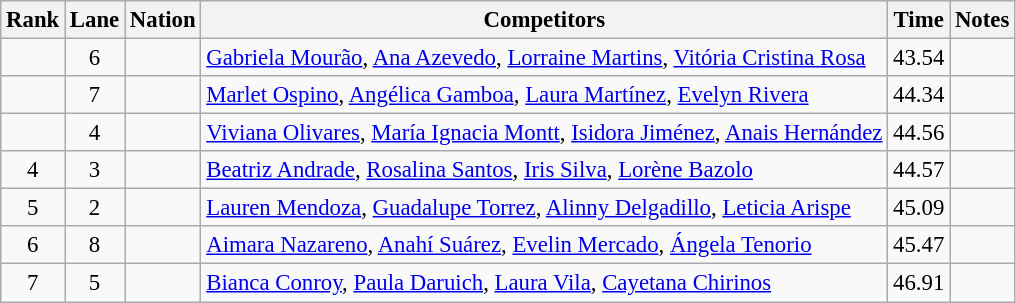<table class="wikitable sortable" style="text-align:center; font-size:95%">
<tr>
<th>Rank</th>
<th>Lane</th>
<th>Nation</th>
<th>Competitors</th>
<th>Time</th>
<th>Notes</th>
</tr>
<tr>
<td></td>
<td>6</td>
<td align=left></td>
<td align=left><a href='#'>Gabriela Mourão</a>, <a href='#'>Ana Azevedo</a>, <a href='#'>Lorraine Martins</a>, <a href='#'>Vitória Cristina Rosa</a></td>
<td>43.54</td>
<td></td>
</tr>
<tr>
<td></td>
<td>7</td>
<td align=left></td>
<td align=left><a href='#'>Marlet Ospino</a>, <a href='#'>Angélica Gamboa</a>, <a href='#'>Laura Martínez</a>, <a href='#'>Evelyn Rivera</a></td>
<td>44.34</td>
<td></td>
</tr>
<tr>
<td></td>
<td>4</td>
<td align=left></td>
<td align=left><a href='#'>Viviana Olivares</a>, <a href='#'>María Ignacia Montt</a>, <a href='#'>Isidora Jiménez</a>, <a href='#'>Anais Hernández</a></td>
<td>44.56</td>
<td></td>
</tr>
<tr>
<td>4</td>
<td>3</td>
<td align=left></td>
<td align=left><a href='#'>Beatriz Andrade</a>, <a href='#'>Rosalina Santos</a>, <a href='#'>Iris Silva</a>, <a href='#'>Lorène Bazolo</a></td>
<td>44.57</td>
<td></td>
</tr>
<tr>
<td>5</td>
<td>2</td>
<td align=left></td>
<td align=left><a href='#'>Lauren Mendoza</a>, <a href='#'>Guadalupe Torrez</a>, <a href='#'>Alinny Delgadillo</a>, <a href='#'>Leticia Arispe</a></td>
<td>45.09</td>
<td><strong></strong></td>
</tr>
<tr>
<td>6</td>
<td>8</td>
<td align=left></td>
<td align=left><a href='#'>Aimara Nazareno</a>, <a href='#'>Anahí Suárez</a>, <a href='#'>Evelin Mercado</a>, <a href='#'>Ángela Tenorio</a></td>
<td>45.47</td>
<td></td>
</tr>
<tr>
<td>7</td>
<td>5</td>
<td align=left></td>
<td align=left><a href='#'>Bianca Conroy</a>, <a href='#'>Paula Daruich</a>, <a href='#'>Laura Vila</a>, <a href='#'>Cayetana Chirinos</a></td>
<td>46.91</td>
<td></td>
</tr>
</table>
